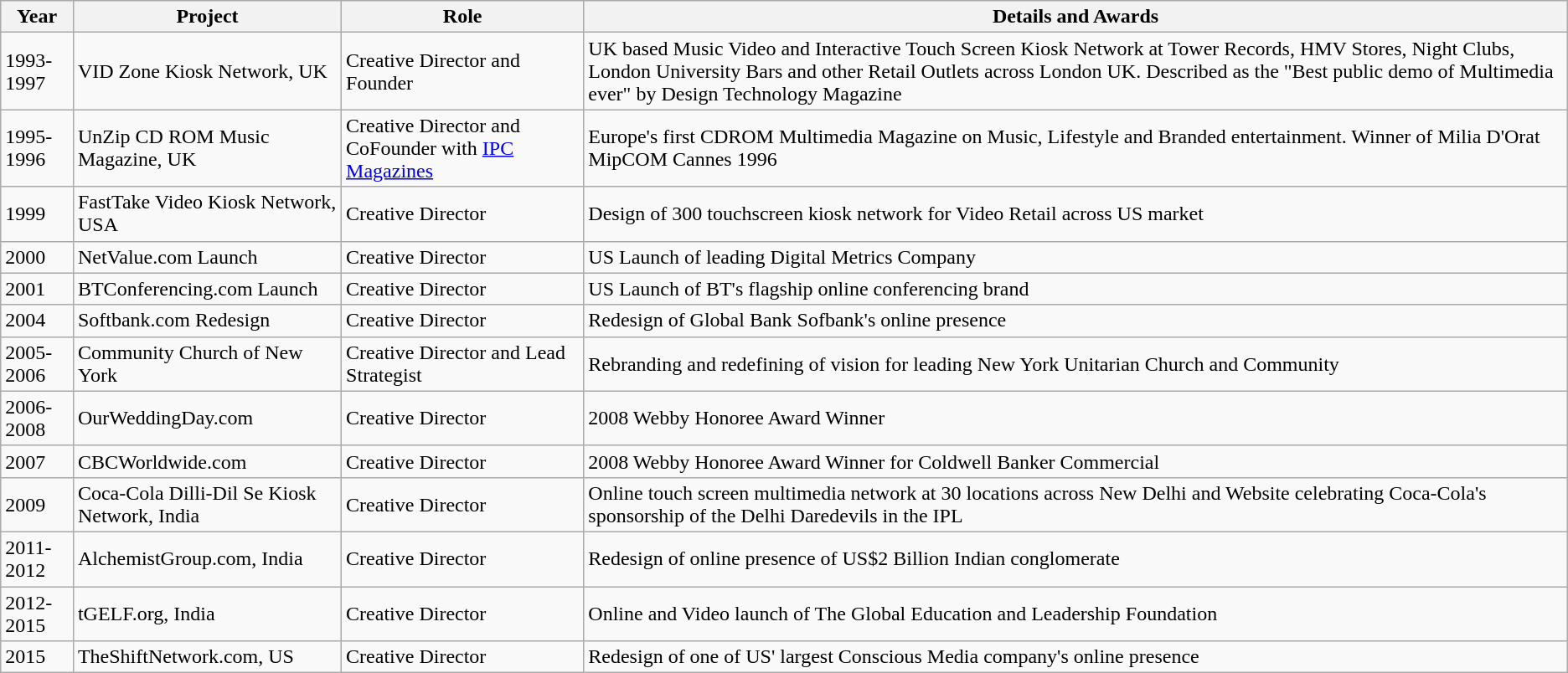<table class="wikitable">
<tr>
<th>Year</th>
<th>Project</th>
<th>Role</th>
<th>Details and Awards</th>
</tr>
<tr>
<td>1993-1997</td>
<td>VID Zone Kiosk Network, UK</td>
<td>Creative Director and Founder</td>
<td>UK based Music Video and Interactive Touch Screen Kiosk Network at Tower Records, HMV Stores, Night Clubs, London University Bars and other Retail Outlets across London UK. Described as the "Best public demo of Multimedia ever" by Design Technology Magazine</td>
</tr>
<tr>
<td>1995-1996</td>
<td>UnZip CD ROM Music Magazine, UK</td>
<td>Creative Director and CoFounder with <a href='#'>IPC Magazines</a></td>
<td>Europe's first CDROM Multimedia Magazine on Music, Lifestyle and Branded entertainment. Winner of Milia D'Orat MipCOM Cannes 1996</td>
</tr>
<tr>
<td>1999</td>
<td>FastTake Video Kiosk Network, USA</td>
<td>Creative Director</td>
<td>Design of 300 touchscreen kiosk network for Video Retail across US market</td>
</tr>
<tr>
<td>2000</td>
<td>NetValue.com Launch</td>
<td>Creative Director</td>
<td>US Launch of leading Digital Metrics Company</td>
</tr>
<tr>
<td>2001</td>
<td>BTConferencing.com Launch</td>
<td>Creative Director</td>
<td>US Launch of BT's flagship online conferencing brand</td>
</tr>
<tr>
<td>2004</td>
<td>Softbank.com Redesign</td>
<td>Creative Director</td>
<td>Redesign of Global Bank Sofbank's online presence</td>
</tr>
<tr>
<td>2005-2006</td>
<td>Community Church of New York</td>
<td>Creative Director and Lead Strategist</td>
<td>Rebranding and redefining of vision for leading New York Unitarian Church and Community</td>
</tr>
<tr>
<td>2006-2008</td>
<td>OurWeddingDay.com</td>
<td>Creative Director</td>
<td>2008 Webby Honoree Award Winner</td>
</tr>
<tr>
<td>2007</td>
<td>CBCWorldwide.com</td>
<td>Creative Director</td>
<td>2008 Webby Honoree Award Winner for Coldwell Banker Commercial</td>
</tr>
<tr>
<td>2009</td>
<td>Coca-Cola Dilli-Dil Se Kiosk Network, India</td>
<td>Creative Director</td>
<td>Online touch screen multimedia network at 30 locations across New Delhi and Website celebrating Coca-Cola's sponsorship of the Delhi Daredevils in the IPL</td>
</tr>
<tr>
<td>2011-2012</td>
<td>AlchemistGroup.com, India</td>
<td>Creative Director</td>
<td>Redesign of online presence of US$2 Billion Indian conglomerate</td>
</tr>
<tr>
<td>2012-2015</td>
<td>tGELF.org, India</td>
<td>Creative Director</td>
<td>Online and Video launch of The Global Education and Leadership Foundation</td>
</tr>
<tr>
<td>2015</td>
<td>TheShiftNetwork.com, US</td>
<td>Creative Director</td>
<td>Redesign of one of US' largest Conscious Media company's online presence</td>
</tr>
</table>
